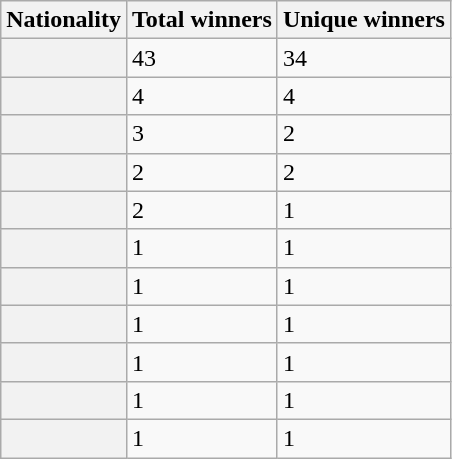<table class="wikitable plainrowheaders">
<tr>
<th scope="col">Nationality</th>
<th scope="col">Total winners</th>
<th scope="col">Unique winners</th>
</tr>
<tr>
<th scope="row"></th>
<td>43</td>
<td>34</td>
</tr>
<tr>
<th scope="row"></th>
<td>4</td>
<td>4</td>
</tr>
<tr>
<th scope="row"></th>
<td>3</td>
<td>2</td>
</tr>
<tr>
<th scope="row"></th>
<td>2</td>
<td>2</td>
</tr>
<tr>
<th scope="row"></th>
<td>2</td>
<td>1</td>
</tr>
<tr>
<th scope="row"></th>
<td>1</td>
<td>1</td>
</tr>
<tr>
<th scope="row"></th>
<td>1</td>
<td>1</td>
</tr>
<tr>
<th scope="row"></th>
<td>1</td>
<td>1</td>
</tr>
<tr>
<th scope="row"></th>
<td>1</td>
<td>1</td>
</tr>
<tr>
<th scope="row"></th>
<td>1</td>
<td>1</td>
</tr>
<tr>
<th scope="row"></th>
<td>1</td>
<td>1</td>
</tr>
</table>
